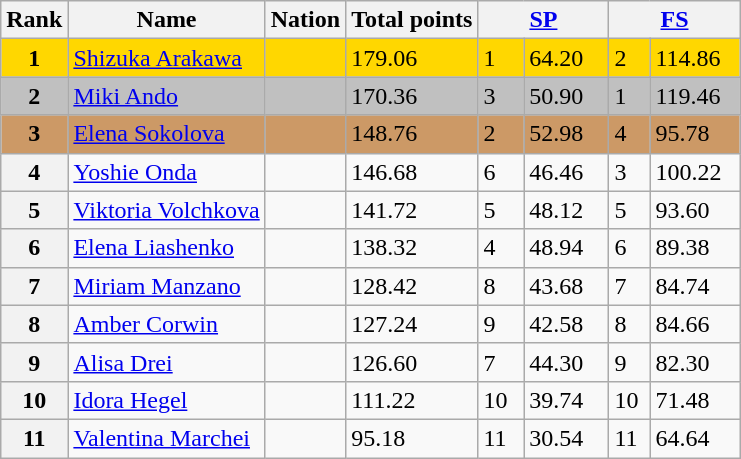<table class="wikitable">
<tr>
<th>Rank</th>
<th>Name</th>
<th>Nation</th>
<th>Total points</th>
<th colspan="2" width="80px"><a href='#'>SP</a></th>
<th colspan="2" width="80px"><a href='#'>FS</a></th>
</tr>
<tr bgcolor="gold">
<td align="center"><strong>1</strong></td>
<td><a href='#'>Shizuka Arakawa</a></td>
<td></td>
<td>179.06</td>
<td>1</td>
<td>64.20</td>
<td>2</td>
<td>114.86</td>
</tr>
<tr bgcolor="silver">
<td align="center"><strong>2</strong></td>
<td><a href='#'>Miki Ando</a></td>
<td></td>
<td>170.36</td>
<td>3</td>
<td>50.90</td>
<td>1</td>
<td>119.46</td>
</tr>
<tr bgcolor="cc9966">
<td align="center"><strong>3</strong></td>
<td><a href='#'>Elena Sokolova</a></td>
<td></td>
<td>148.76</td>
<td>2</td>
<td>52.98</td>
<td>4</td>
<td>95.78</td>
</tr>
<tr>
<th>4</th>
<td><a href='#'>Yoshie Onda</a></td>
<td></td>
<td>146.68</td>
<td>6</td>
<td>46.46</td>
<td>3</td>
<td>100.22</td>
</tr>
<tr>
<th>5</th>
<td><a href='#'>Viktoria Volchkova</a></td>
<td></td>
<td>141.72</td>
<td>5</td>
<td>48.12</td>
<td>5</td>
<td>93.60</td>
</tr>
<tr>
<th>6</th>
<td><a href='#'>Elena Liashenko</a></td>
<td></td>
<td>138.32</td>
<td>4</td>
<td>48.94</td>
<td>6</td>
<td>89.38</td>
</tr>
<tr>
<th>7</th>
<td><a href='#'>Miriam Manzano</a></td>
<td></td>
<td>128.42</td>
<td>8</td>
<td>43.68</td>
<td>7</td>
<td>84.74</td>
</tr>
<tr>
<th>8</th>
<td><a href='#'>Amber Corwin</a></td>
<td></td>
<td>127.24</td>
<td>9</td>
<td>42.58</td>
<td>8</td>
<td>84.66</td>
</tr>
<tr>
<th>9</th>
<td><a href='#'>Alisa Drei</a></td>
<td></td>
<td>126.60</td>
<td>7</td>
<td>44.30</td>
<td>9</td>
<td>82.30</td>
</tr>
<tr>
<th>10</th>
<td><a href='#'>Idora Hegel</a></td>
<td></td>
<td>111.22</td>
<td>10</td>
<td>39.74</td>
<td>10</td>
<td>71.48</td>
</tr>
<tr>
<th>11</th>
<td><a href='#'>Valentina Marchei</a></td>
<td></td>
<td>95.18</td>
<td>11</td>
<td>30.54</td>
<td>11</td>
<td>64.64</td>
</tr>
</table>
